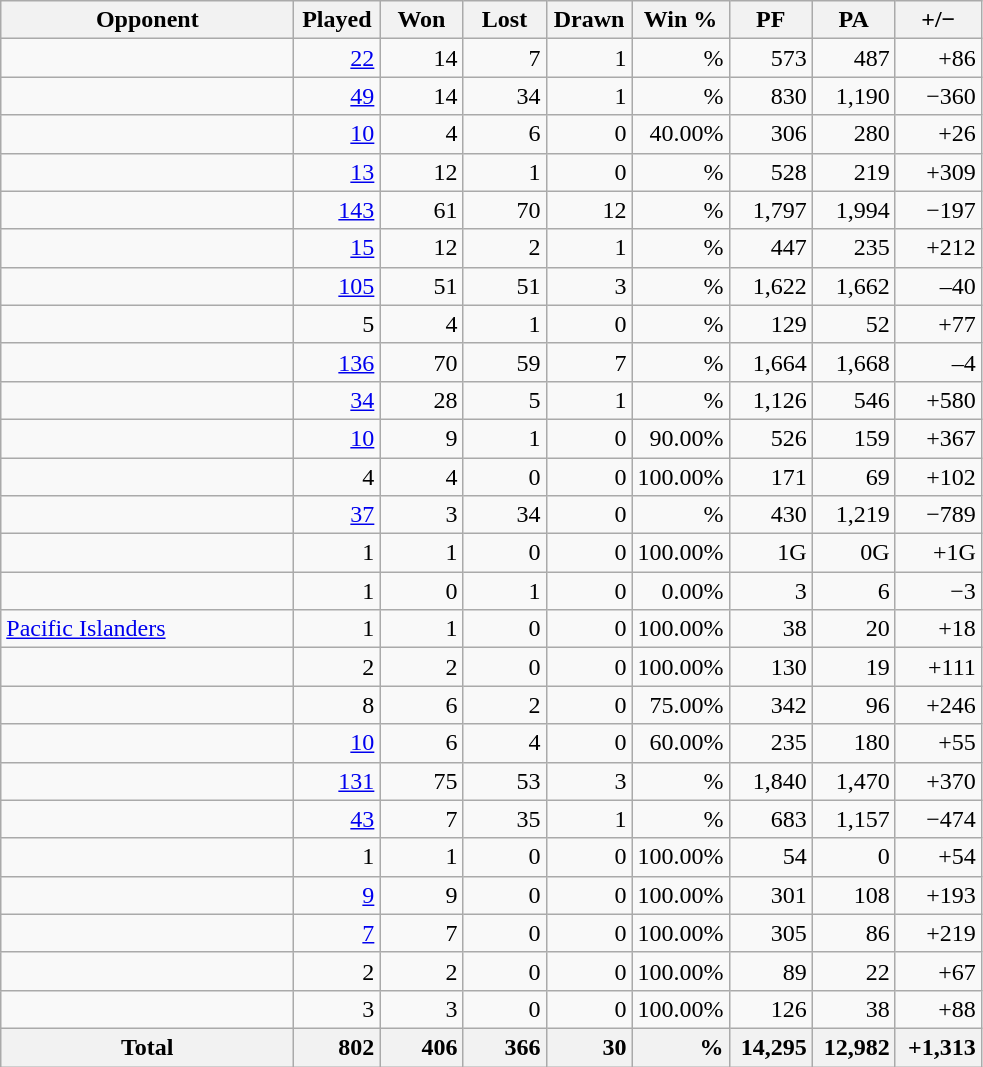<table class="wikitable sortable" style="text-align:right">
<tr>
<th style="width:188px">Opponent</th>
<th style="width:50px">Played</th>
<th style="width:48px">Won</th>
<th style="width:48px">Lost</th>
<th style="width:50px">Drawn</th>
<th style="width:50px">Win %</th>
<th style="width:48px">PF</th>
<th style="width:48px">PA</th>
<th style="width:50px">+/−</th>
</tr>
<tr>
<td style="text-align:left"></td>
<td><a href='#'>22</a></td>
<td>14</td>
<td>7</td>
<td>1</td>
<td>%</td>
<td>573</td>
<td>487</td>
<td>+86</td>
</tr>
<tr>
<td style="text-align:left"></td>
<td><a href='#'>49</a></td>
<td>14</td>
<td>34</td>
<td>1</td>
<td>%</td>
<td>830</td>
<td>1,190</td>
<td>−360</td>
</tr>
<tr>
<td style="text-align:left"></td>
<td><a href='#'>10</a></td>
<td>4</td>
<td>6</td>
<td>0</td>
<td>40.00%</td>
<td>306</td>
<td>280</td>
<td>+26</td>
</tr>
<tr>
<td style="text-align:left"></td>
<td><a href='#'>13</a></td>
<td>12</td>
<td>1</td>
<td>0</td>
<td>%</td>
<td>528</td>
<td>219</td>
<td>+309</td>
</tr>
<tr>
<td style="text-align:left"></td>
<td><a href='#'>143</a></td>
<td>61</td>
<td>70</td>
<td>12</td>
<td>%</td>
<td>1,797</td>
<td>1,994</td>
<td>−197</td>
</tr>
<tr>
<td style="text-align:left"></td>
<td><a href='#'>15</a></td>
<td>12</td>
<td>2</td>
<td>1</td>
<td>%</td>
<td>447</td>
<td>235</td>
<td>+212</td>
</tr>
<tr>
<td style="text-align:left"></td>
<td><a href='#'>105</a></td>
<td>51</td>
<td>51</td>
<td>3</td>
<td>%</td>
<td>1,622</td>
<td>1,662</td>
<td>–40</td>
</tr>
<tr>
<td style="text-align:left"></td>
<td>5</td>
<td>4</td>
<td>1</td>
<td>0</td>
<td>%</td>
<td>129</td>
<td>52</td>
<td>+77</td>
</tr>
<tr>
<td style="text-align:left"></td>
<td><a href='#'>136</a></td>
<td>70</td>
<td>59</td>
<td>7</td>
<td>%</td>
<td>1,664</td>
<td>1,668</td>
<td>–4</td>
</tr>
<tr>
<td style="text-align:left"></td>
<td><a href='#'>34</a></td>
<td>28</td>
<td>5</td>
<td>1</td>
<td>%</td>
<td>1,126</td>
<td>546</td>
<td>+580</td>
</tr>
<tr>
<td style="text-align:left"></td>
<td><a href='#'>10</a></td>
<td>9</td>
<td>1</td>
<td>0</td>
<td>90.00%</td>
<td>526</td>
<td>159</td>
<td>+367</td>
</tr>
<tr>
<td style="text-align:left"></td>
<td>4</td>
<td>4</td>
<td>0</td>
<td>0</td>
<td>100.00%</td>
<td>171</td>
<td>69</td>
<td>+102</td>
</tr>
<tr>
<td style="text-align:left"></td>
<td><a href='#'>37</a></td>
<td>3</td>
<td>34</td>
<td>0</td>
<td>%</td>
<td>430</td>
<td>1,219</td>
<td>−789</td>
</tr>
<tr>
<td style="text-align:left"></td>
<td>1</td>
<td>1</td>
<td>0</td>
<td>0</td>
<td>100.00%</td>
<td>1G</td>
<td>0G</td>
<td>+1G</td>
</tr>
<tr>
<td style="text-align:left"></td>
<td>1</td>
<td>0</td>
<td>1</td>
<td>0</td>
<td>0.00%</td>
<td>3</td>
<td>6</td>
<td>−3</td>
</tr>
<tr>
<td style="text-align:left"> <a href='#'>Pacific Islanders</a></td>
<td>1</td>
<td>1</td>
<td>0</td>
<td>0</td>
<td>100.00%</td>
<td>38</td>
<td>20</td>
<td>+18</td>
</tr>
<tr>
<td style="text-align:left"></td>
<td>2</td>
<td>2</td>
<td>0</td>
<td>0</td>
<td>100.00%</td>
<td>130</td>
<td>19</td>
<td>+111</td>
</tr>
<tr>
<td style="text-align:left"></td>
<td>8</td>
<td>6</td>
<td>2</td>
<td>0</td>
<td>75.00%</td>
<td>342</td>
<td>96</td>
<td>+246</td>
</tr>
<tr>
<td style="text-align:left"></td>
<td><a href='#'>10</a></td>
<td>6</td>
<td>4</td>
<td>0</td>
<td>60.00%</td>
<td>235</td>
<td>180</td>
<td>+55</td>
</tr>
<tr>
<td style="text-align:left"></td>
<td><a href='#'>131</a></td>
<td>75</td>
<td>53</td>
<td>3</td>
<td>%</td>
<td>1,840</td>
<td>1,470</td>
<td>+370</td>
</tr>
<tr>
<td style="text-align:left"></td>
<td><a href='#'>43</a></td>
<td>7</td>
<td>35</td>
<td>1</td>
<td>%</td>
<td>683</td>
<td>1,157</td>
<td>−474</td>
</tr>
<tr>
<td style="text-align:left"></td>
<td>1</td>
<td>1</td>
<td>0</td>
<td>0</td>
<td>100.00%</td>
<td>54</td>
<td>0</td>
<td>+54</td>
</tr>
<tr>
<td style="text-align:left"></td>
<td><a href='#'>9</a></td>
<td>9</td>
<td>0</td>
<td>0</td>
<td>100.00%</td>
<td>301</td>
<td>108</td>
<td>+193</td>
</tr>
<tr>
<td style="text-align:left"></td>
<td><a href='#'>7</a></td>
<td>7</td>
<td>0</td>
<td>0</td>
<td>100.00%</td>
<td>305</td>
<td>86</td>
<td>+219</td>
</tr>
<tr>
<td style="text-align:left"></td>
<td>2</td>
<td>2</td>
<td>0</td>
<td>0</td>
<td>100.00%</td>
<td>89</td>
<td>22</td>
<td>+67</td>
</tr>
<tr>
<td style="text-align:left"></td>
<td>3</td>
<td>3</td>
<td>0</td>
<td>0</td>
<td>100.00%</td>
<td>126</td>
<td>38</td>
<td>+88</td>
</tr>
<tr>
<th>Total</th>
<th style="text-align:right">802</th>
<th style="text-align:right">406</th>
<th style="text-align:right">366</th>
<th style="text-align:right">30</th>
<th style="text-align:right">%</th>
<th style="text-align:right">14,295</th>
<th style="text-align:right">12,982</th>
<th style="text-align:right">+1,313</th>
</tr>
</table>
